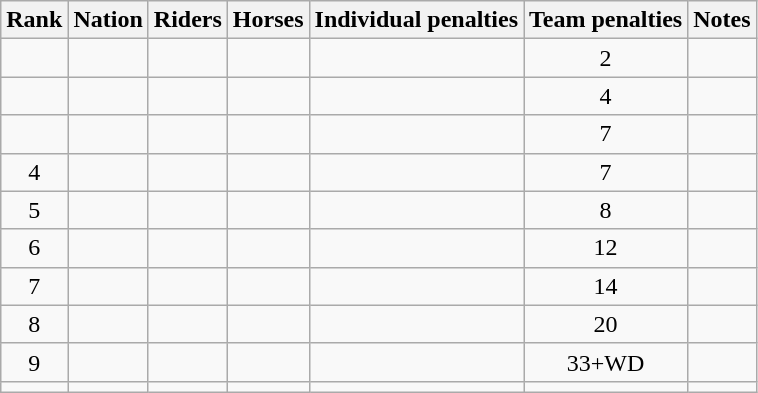<table class="wikitable sortable" style="text-align:center">
<tr>
<th>Rank</th>
<th>Nation</th>
<th>Riders</th>
<th>Horses</th>
<th>Individual penalties</th>
<th>Team penalties</th>
<th>Notes</th>
</tr>
<tr>
<td></td>
<td align="left"></td>
<td align=left></td>
<td align="left"></td>
<td></td>
<td>2</td>
<td></td>
</tr>
<tr>
<td></td>
<td align="left"></td>
<td align=left></td>
<td align="left"></td>
<td></td>
<td>4</td>
<td></td>
</tr>
<tr>
<td></td>
<td align="left"></td>
<td align=left></td>
<td align="left"></td>
<td></td>
<td>7</td>
<td></td>
</tr>
<tr>
<td>4</td>
<td align="left"></td>
<td align=left></td>
<td align="left"></td>
<td></td>
<td>7</td>
<td></td>
</tr>
<tr>
<td>5</td>
<td align="left"></td>
<td align=left></td>
<td align="left"></td>
<td></td>
<td>8</td>
<td></td>
</tr>
<tr>
<td>6</td>
<td align="left"></td>
<td align=left></td>
<td align="left"></td>
<td></td>
<td>12</td>
<td></td>
</tr>
<tr>
<td>7</td>
<td align="left"></td>
<td align=left></td>
<td align="left"></td>
<td></td>
<td>14</td>
<td></td>
</tr>
<tr>
<td>8</td>
<td align="left"></td>
<td align=left></td>
<td align="left"></td>
<td></td>
<td>20</td>
<td></td>
</tr>
<tr>
<td>9</td>
<td align="left"></td>
<td align=left></td>
<td align="left"></td>
<td></td>
<td>33+WD</td>
<td></td>
</tr>
<tr>
<td></td>
<td align="left"></td>
<td align=left></td>
<td align="left"></td>
<td></td>
<td></td>
<td></td>
</tr>
</table>
